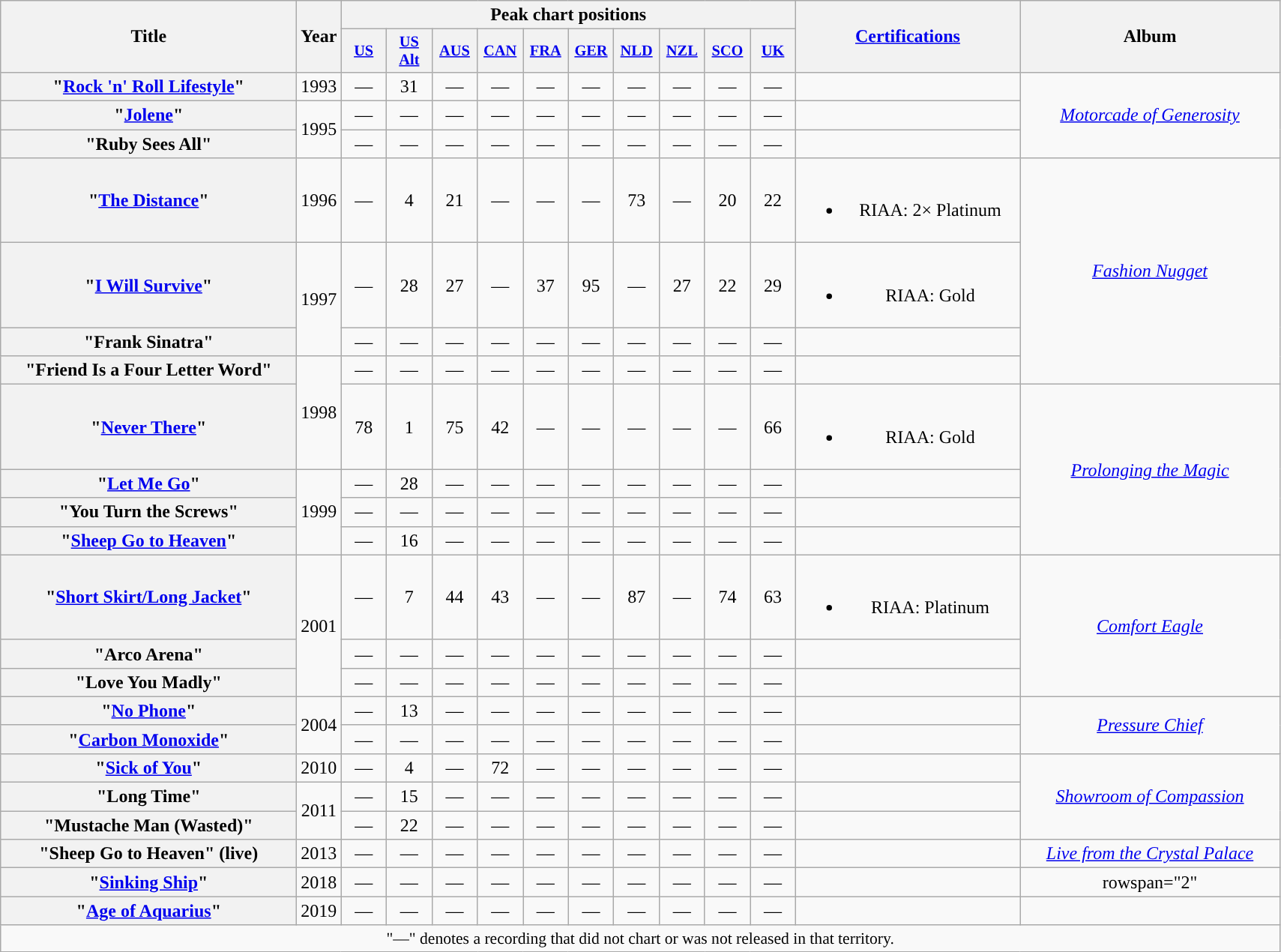<table class="wikitable plainrowheaders" style="text-align:center;">
<tr>
<th scope="col" rowspan="2" style="width:16em;">Title</th>
<th scope="col" rowspan="2" style="width:2em;">Year</th>
<th scope="col" colspan="10">Peak chart positions</th>
<th scope="col" rowspan="2" style="width:12em;"><a href='#'>Certifications</a></th>
<th scope="col" rowspan="2" style="width:14em;">Album</th>
</tr>
<tr>
<th scope="col" style="width:2.5em; font-size:85%;"><a href='#'>US</a><br></th>
<th scope="col" style="width:2.5em; font-size:85%;"><a href='#'>US<br>Alt</a><br></th>
<th scope="col" style="width:2.5em; font-size:85%;"><a href='#'>AUS</a><br></th>
<th scope="col" style="width:2.5em; font-size:85%;"><a href='#'>CAN</a><br></th>
<th scope="col" style="width:2.5em; font-size:85%;"><a href='#'>FRA</a><br></th>
<th scope="col" style="width:2.5em; font-size:85%;"><a href='#'>GER</a><br></th>
<th scope="col" style="width:2.5em; font-size:85%;"><a href='#'>NLD</a><br></th>
<th scope="col" style="width:2.5em; font-size:85%;"><a href='#'>NZL</a><br></th>
<th scope="col" style="width:2.5em; font-size:85%;"><a href='#'>SCO</a><br></th>
<th scope="col" style="width:2.5em; font-size:85%;"><a href='#'>UK</a><br></th>
</tr>
<tr>
<th scope="row">"<a href='#'>Rock 'n' Roll Lifestyle</a>"</th>
<td>1993</td>
<td>—</td>
<td>31</td>
<td>—</td>
<td>—</td>
<td>—</td>
<td>—</td>
<td>—</td>
<td>—</td>
<td>—</td>
<td>—</td>
<td></td>
<td rowspan="3"><em><a href='#'>Motorcade of Generosity</a></em></td>
</tr>
<tr>
<th scope="row">"<a href='#'>Jolene</a>"</th>
<td rowspan="2">1995</td>
<td>—</td>
<td>—</td>
<td>—</td>
<td>—</td>
<td>—</td>
<td>—</td>
<td>—</td>
<td>—</td>
<td>—</td>
<td>—</td>
<td></td>
</tr>
<tr>
<th scope="row">"Ruby Sees All"</th>
<td>—</td>
<td>—</td>
<td>—</td>
<td>—</td>
<td>—</td>
<td>—</td>
<td>—</td>
<td>—</td>
<td>—</td>
<td>—</td>
<td></td>
</tr>
<tr>
<th scope="row">"<a href='#'>The Distance</a>"</th>
<td>1996</td>
<td align="center">—</td>
<td>4</td>
<td>21</td>
<td>—</td>
<td>—</td>
<td>—</td>
<td>73</td>
<td>—</td>
<td>20</td>
<td>22</td>
<td><br><ul><li>RIAA: 2× Platinum</li></ul></td>
<td rowspan="4"><em><a href='#'>Fashion Nugget</a></em></td>
</tr>
<tr>
<th scope="row">"<a href='#'>I Will Survive</a>"</th>
<td rowspan="2">1997</td>
<td>—</td>
<td>28</td>
<td>27</td>
<td>—</td>
<td>37</td>
<td>95</td>
<td>—</td>
<td>27</td>
<td>22</td>
<td>29</td>
<td><br><ul><li>RIAA: Gold</li></ul></td>
</tr>
<tr>
<th scope="row">"Frank Sinatra"</th>
<td>—</td>
<td>—</td>
<td>—</td>
<td>—</td>
<td>—</td>
<td>—</td>
<td>—</td>
<td>—</td>
<td>—</td>
<td>—</td>
<td></td>
</tr>
<tr>
<th scope="row">"Friend Is a Four Letter Word"</th>
<td rowspan="2">1998</td>
<td>—</td>
<td>—</td>
<td>—</td>
<td>—</td>
<td>—</td>
<td>—</td>
<td>—</td>
<td>—</td>
<td>—</td>
<td>—</td>
<td></td>
</tr>
<tr>
<th scope="row">"<a href='#'>Never There</a>"</th>
<td>78</td>
<td>1</td>
<td>75</td>
<td>42</td>
<td>—</td>
<td>—</td>
<td>—</td>
<td>—</td>
<td>—</td>
<td>66</td>
<td><br><ul><li>RIAA: Gold</li></ul></td>
<td rowspan="4"><em><a href='#'>Prolonging the Magic</a></em></td>
</tr>
<tr>
<th scope="row">"<a href='#'>Let Me Go</a>"</th>
<td rowspan="3">1999</td>
<td>—</td>
<td>28</td>
<td>—</td>
<td>—</td>
<td>—</td>
<td>—</td>
<td>—</td>
<td>—</td>
<td>—</td>
<td>—</td>
<td></td>
</tr>
<tr>
<th scope="row">"You Turn the Screws"</th>
<td>—</td>
<td>—</td>
<td>—</td>
<td>—</td>
<td>—</td>
<td>—</td>
<td>—</td>
<td>—</td>
<td>—</td>
<td>—</td>
<td></td>
</tr>
<tr>
<th scope="row">"<a href='#'>Sheep Go to Heaven</a>"</th>
<td>—</td>
<td>16</td>
<td>—</td>
<td>—</td>
<td>—</td>
<td>—</td>
<td>—</td>
<td>—</td>
<td>—</td>
<td>—</td>
<td></td>
</tr>
<tr>
<th scope="row">"<a href='#'>Short Skirt/Long Jacket</a>"</th>
<td rowspan="3">2001</td>
<td>—</td>
<td>7</td>
<td>44</td>
<td>43</td>
<td>—</td>
<td>—</td>
<td>87</td>
<td>—</td>
<td>74</td>
<td>63</td>
<td><br><ul><li>RIAA: Platinum</li></ul></td>
<td rowspan="3"><em><a href='#'>Comfort Eagle</a></em></td>
</tr>
<tr>
<th scope="row">"Arco Arena"</th>
<td>—</td>
<td>—</td>
<td>—</td>
<td>—</td>
<td>—</td>
<td>—</td>
<td>—</td>
<td>—</td>
<td>—</td>
<td>—</td>
<td></td>
</tr>
<tr>
<th scope="row">"Love You Madly"</th>
<td>—</td>
<td>—</td>
<td>—</td>
<td>—</td>
<td>—</td>
<td>—</td>
<td>—</td>
<td>—</td>
<td>—</td>
<td>—</td>
<td></td>
</tr>
<tr>
<th scope="row">"<a href='#'>No Phone</a>"</th>
<td rowspan="2">2004</td>
<td>—</td>
<td>13</td>
<td>—</td>
<td>—</td>
<td>—</td>
<td>—</td>
<td>—</td>
<td>—</td>
<td>—</td>
<td>—</td>
<td></td>
<td rowspan="2"><em><a href='#'>Pressure Chief</a></em></td>
</tr>
<tr>
<th scope="row">"<a href='#'>Carbon Monoxide</a>"</th>
<td>—</td>
<td>—</td>
<td>—</td>
<td>—</td>
<td>—</td>
<td>—</td>
<td>—</td>
<td>—</td>
<td>—</td>
<td>—</td>
<td></td>
</tr>
<tr>
<th scope="row">"<a href='#'>Sick of You</a>"</th>
<td>2010</td>
<td>—</td>
<td>4</td>
<td>—</td>
<td>72</td>
<td>—</td>
<td>—</td>
<td>—</td>
<td>—</td>
<td>—</td>
<td>—</td>
<td></td>
<td rowspan="3"><em><a href='#'>Showroom of Compassion</a></em></td>
</tr>
<tr>
<th scope="row">"Long Time"</th>
<td rowspan="2">2011</td>
<td>—</td>
<td>15</td>
<td>—</td>
<td>—</td>
<td>—</td>
<td>—</td>
<td>—</td>
<td>—</td>
<td>—</td>
<td>—</td>
<td></td>
</tr>
<tr>
<th scope="row">"Mustache Man (Wasted)"</th>
<td>—</td>
<td>22</td>
<td>—</td>
<td>—</td>
<td>—</td>
<td>—</td>
<td>—</td>
<td>—</td>
<td>—</td>
<td>—</td>
<td></td>
</tr>
<tr>
<th scope="row">"Sheep Go to Heaven" (live)</th>
<td>2013</td>
<td>—</td>
<td>—</td>
<td>—</td>
<td>—</td>
<td>—</td>
<td>—</td>
<td>—</td>
<td>—</td>
<td>—</td>
<td>—</td>
<td></td>
<td><em><a href='#'>Live from the Crystal Palace</a></em></td>
</tr>
<tr>
<th scope="row">"<a href='#'>Sinking Ship</a>"</th>
<td>2018</td>
<td>—</td>
<td>—</td>
<td>—</td>
<td>—</td>
<td>—</td>
<td>—</td>
<td>—</td>
<td>—</td>
<td>—</td>
<td>—</td>
<td></td>
<td>rowspan="2" </td>
</tr>
<tr>
<th scope="row">"<a href='#'>Age of Aquarius</a>"</th>
<td>2019</td>
<td>—</td>
<td>—</td>
<td>—</td>
<td>—</td>
<td>—</td>
<td>—</td>
<td>—</td>
<td>—</td>
<td>—</td>
<td>—</td>
<td></td>
</tr>
<tr>
<td colspan="19" style="font-size:90%" align="center">"—" denotes a recording that did not chart or was not released in that territory.</td>
</tr>
</table>
